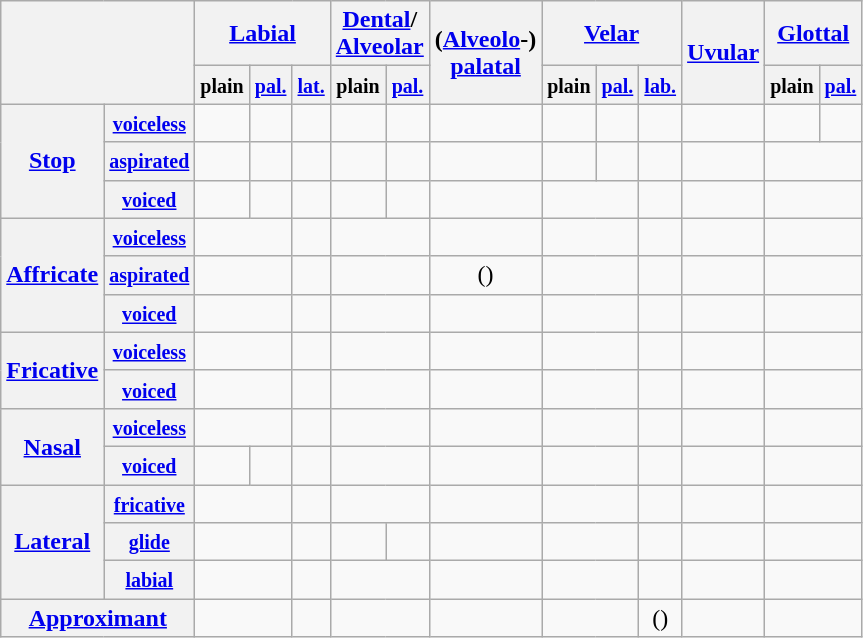<table class="wikitable" style="text-align:center">
<tr>
<th colspan="2" rowspan="2"></th>
<th colspan="3"><a href='#'>Labial</a></th>
<th colspan="2"><a href='#'>Dental</a>/<br><a href='#'>Alveolar</a></th>
<th rowspan="2">(<a href='#'>Alveolo</a>-)<a href='#'><br>palatal</a></th>
<th colspan="3"><a href='#'>Velar</a></th>
<th rowspan="2"><a href='#'>Uvular</a></th>
<th colspan="2"><a href='#'>Glottal</a></th>
</tr>
<tr>
<th><small>plain</small></th>
<th><small><a href='#'>pal.</a></small></th>
<th><small><a href='#'>lat.</a></small></th>
<th><small>plain</small></th>
<th><small><a href='#'>pal.</a></small></th>
<th><small>plain</small></th>
<th><a href='#'><small>pal.</small></a></th>
<th><small><a href='#'>lab.</a></small></th>
<th><small>plain</small></th>
<th><small><a href='#'>pal.</a></small></th>
</tr>
<tr>
<th rowspan="3"><a href='#'>Stop</a></th>
<th><small><a href='#'>voiceless</a></small></th>
<td></td>
<td></td>
<td></td>
<td></td>
<td></td>
<td></td>
<td></td>
<td></td>
<td></td>
<td></td>
<td></td>
<td></td>
</tr>
<tr>
<th><small><a href='#'>aspirated</a></small></th>
<td></td>
<td></td>
<td></td>
<td></td>
<td></td>
<td></td>
<td></td>
<td></td>
<td></td>
<td></td>
<td colspan="2"></td>
</tr>
<tr>
<th><small><a href='#'>voiced</a></small></th>
<td></td>
<td></td>
<td></td>
<td></td>
<td></td>
<td></td>
<td colspan="2"></td>
<td></td>
<td></td>
<td colspan="2"></td>
</tr>
<tr>
<th rowspan="3"><a href='#'>Affricate</a></th>
<th><small><a href='#'>voiceless</a></small></th>
<td colspan="2"></td>
<td></td>
<td colspan="2"></td>
<td></td>
<td colspan="2"></td>
<td></td>
<td></td>
<td colspan="2"></td>
</tr>
<tr>
<th><small><a href='#'>aspirated</a></small></th>
<td colspan="2"></td>
<td></td>
<td colspan="2"></td>
<td>()</td>
<td colspan="2"></td>
<td></td>
<td></td>
<td colspan="2"></td>
</tr>
<tr>
<th><small><a href='#'>voiced</a></small></th>
<td colspan="2"></td>
<td></td>
<td colspan="2"></td>
<td></td>
<td colspan="2"></td>
<td></td>
<td></td>
<td colspan="2"></td>
</tr>
<tr>
<th rowspan="2"><a href='#'>Fricative</a></th>
<th><small><a href='#'>voiceless</a></small></th>
<td colspan="2"></td>
<td></td>
<td colspan="2"></td>
<td></td>
<td colspan="2"></td>
<td></td>
<td></td>
<td colspan="2"></td>
</tr>
<tr>
<th><small><a href='#'>voiced</a></small></th>
<td colspan="2"></td>
<td></td>
<td colspan="2"></td>
<td></td>
<td colspan="2"></td>
<td></td>
<td></td>
<td colspan="2"></td>
</tr>
<tr>
<th rowspan="2"><a href='#'>Nasal</a></th>
<th><small><a href='#'>voiceless</a></small></th>
<td colspan="2"></td>
<td></td>
<td colspan="2"></td>
<td></td>
<td colspan="2"></td>
<td></td>
<td></td>
<td colspan="2"></td>
</tr>
<tr>
<th><small><a href='#'>voiced</a></small></th>
<td></td>
<td></td>
<td></td>
<td colspan="2"></td>
<td></td>
<td colspan="2"></td>
<td></td>
<td></td>
<td colspan="2"></td>
</tr>
<tr>
<th rowspan="3"><a href='#'>Lateral</a></th>
<th><small><a href='#'>fricative</a></small></th>
<td colspan="2"></td>
<td></td>
<td colspan="2"></td>
<td></td>
<td colspan="2"></td>
<td></td>
<td></td>
<td colspan="2"></td>
</tr>
<tr>
<th><small><a href='#'>glide</a></small></th>
<td colspan="2"></td>
<td></td>
<td></td>
<td></td>
<td></td>
<td colspan="2"></td>
<td></td>
<td></td>
<td colspan="2"></td>
</tr>
<tr>
<th><small><a href='#'>labial</a></small></th>
<td colspan="2"></td>
<td></td>
<td colspan="2"></td>
<td></td>
<td colspan="2"></td>
<td></td>
<td></td>
<td colspan="2"></td>
</tr>
<tr>
<th colspan="2"><a href='#'>Approximant</a></th>
<td colspan="2"></td>
<td></td>
<td colspan="2"></td>
<td></td>
<td colspan="2"></td>
<td>()</td>
<td></td>
<td colspan="2"></td>
</tr>
</table>
